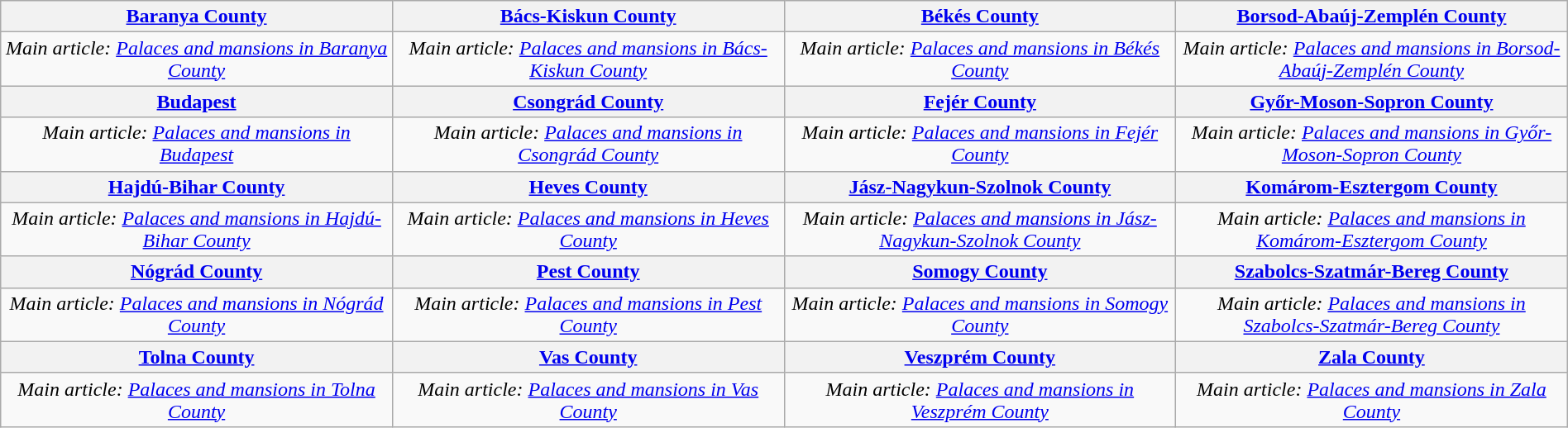<table class="wikitable" style="margin-left: auto; margin-right: auto; border: none;">
<tr>
<th style="width:25%;"> <a href='#'>Baranya County</a> </th>
<th style="width:25%;"> <a href='#'>Bács-Kiskun County</a> </th>
<th style="width:25%;"> <a href='#'>Békés County</a> </th>
<th style="width:25%;"> <a href='#'>Borsod-Abaúj-Zemplén County</a> </th>
</tr>
<tr style="text-align:center;">
<td><em>Main article: <a href='#'>Palaces and mansions in Baranya County</a></em><br></td>
<td><em>Main article: <a href='#'>Palaces and mansions in Bács-Kiskun County</a></em><br></td>
<td><em>Main article: <a href='#'>Palaces and mansions in Békés County</a></em><br></td>
<td><em>Main article: <a href='#'>Palaces and mansions in Borsod-Abaúj-Zemplén County</a></em><br></td>
</tr>
<tr style="text-align:center;">
<th style="width:25%;"> <a href='#'>Budapest</a> </th>
<th style="width:25%;"> <a href='#'>Csongrád County</a> </th>
<th style="width:25%;"> <a href='#'>Fejér County</a> </th>
<th style="width:25%;"> <a href='#'>Győr-Moson-Sopron County</a> </th>
</tr>
<tr style="text-align:center;">
<td><em>Main article: <a href='#'>Palaces and mansions in Budapest</a></em><br></td>
<td><em>Main article: <a href='#'>Palaces and mansions in Csongrád County</a></em><br></td>
<td><em>Main article: <a href='#'>Palaces and mansions in Fejér County</a></em><br></td>
<td><em>Main article: <a href='#'>Palaces and mansions in Győr-Moson-Sopron County</a></em><br></td>
</tr>
<tr style="text-align:center;">
<th style="width:25%;"> <a href='#'>Hajdú-Bihar County</a> </th>
<th style="width:25%;"> <a href='#'>Heves County</a> </th>
<th style="width:25%;"> <a href='#'>Jász-Nagykun-Szolnok County</a> </th>
<th style="width:25%;"> <a href='#'>Komárom-Esztergom County</a> </th>
</tr>
<tr style="text-align:center;">
<td><em>Main article: <a href='#'>Palaces and mansions in Hajdú-Bihar County</a></em><br></td>
<td><em>Main article: <a href='#'>Palaces and mansions in Heves County</a></em><br></td>
<td><em>Main article: <a href='#'>Palaces and mansions in Jász-Nagykun-Szolnok County</a></em><br></td>
<td><em>Main article: <a href='#'>Palaces and mansions in Komárom-Esztergom County</a></em><br></td>
</tr>
<tr style="text-align:center;">
<th style="width:25%;"> <a href='#'>Nógrád County</a> </th>
<th style="width:25%;"> <a href='#'>Pest County</a> </th>
<th style="width:25%;"> <a href='#'>Somogy County</a> </th>
<th style="width:25%;"> <a href='#'>Szabolcs-Szatmár-Bereg County</a> </th>
</tr>
<tr style="text-align:center;">
<td><em>Main article: <a href='#'>Palaces and mansions in Nógrád County</a></em><br></td>
<td><em>Main article: <a href='#'>Palaces and mansions in Pest County</a></em><br></td>
<td><em>Main article: <a href='#'>Palaces and mansions in Somogy County</a></em><br></td>
<td><em>Main article: <a href='#'>Palaces and mansions in Szabolcs-Szatmár-Bereg County</a></em><br></td>
</tr>
<tr style="text-align:center;">
<th style="width:25%;"> <a href='#'>Tolna County</a> </th>
<th style="width:25%;"> <a href='#'>Vas County</a> </th>
<th style="width:25%;"> <a href='#'>Veszprém County</a> </th>
<th style="width:25%;"> <a href='#'>Zala County</a> </th>
</tr>
<tr style="text-align:center;">
<td><em>Main article: <a href='#'>Palaces and mansions in Tolna County</a></em><br></td>
<td><em>Main article: <a href='#'>Palaces and mansions in Vas County</a></em><br></td>
<td><em>Main article: <a href='#'>Palaces and mansions in Veszprém County</a></em><br></td>
<td><em>Main article: <a href='#'>Palaces and mansions in Zala County</a></em><br></td>
</tr>
</table>
